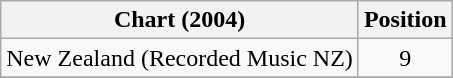<table class="wikitable">
<tr>
<th>Chart (2004)</th>
<th>Position</th>
</tr>
<tr>
<td align="left">New Zealand (Recorded Music NZ)</td>
<td align="center">9</td>
</tr>
<tr>
</tr>
</table>
